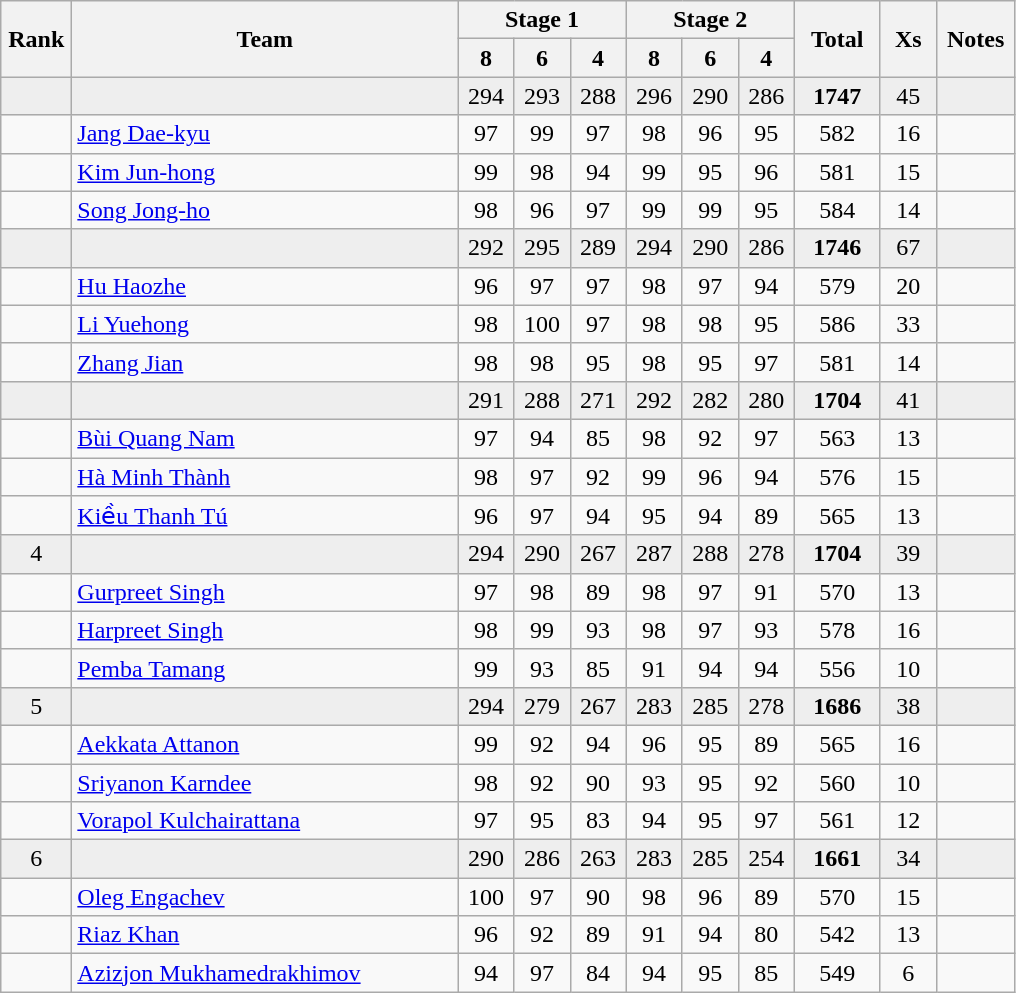<table class="wikitable" style="text-align:center">
<tr>
<th rowspan=2 width=40>Rank</th>
<th rowspan=2 width=250>Team</th>
<th colspan=3>Stage 1</th>
<th colspan=3>Stage 2</th>
<th rowspan=2 width=50>Total</th>
<th rowspan=2 width=30>Xs</th>
<th rowspan=2 width=45>Notes</th>
</tr>
<tr>
<th width=30>8</th>
<th width=30>6</th>
<th width=30>4</th>
<th width=30>8</th>
<th width=30>6</th>
<th width=30>4</th>
</tr>
<tr bgcolor=eeeeee>
<td></td>
<td align=left></td>
<td>294</td>
<td>293</td>
<td>288</td>
<td>296</td>
<td>290</td>
<td>286</td>
<td><strong>1747</strong></td>
<td>45</td>
<td></td>
</tr>
<tr>
<td></td>
<td align=left><a href='#'>Jang Dae-kyu</a></td>
<td>97</td>
<td>99</td>
<td>97</td>
<td>98</td>
<td>96</td>
<td>95</td>
<td>582</td>
<td>16</td>
<td></td>
</tr>
<tr>
<td></td>
<td align=left><a href='#'>Kim Jun-hong</a></td>
<td>99</td>
<td>98</td>
<td>94</td>
<td>99</td>
<td>95</td>
<td>96</td>
<td>581</td>
<td>15</td>
<td></td>
</tr>
<tr>
<td></td>
<td align=left><a href='#'>Song Jong-ho</a></td>
<td>98</td>
<td>96</td>
<td>97</td>
<td>99</td>
<td>99</td>
<td>95</td>
<td>584</td>
<td>14</td>
<td></td>
</tr>
<tr bgcolor=eeeeee>
<td></td>
<td align=left></td>
<td>292</td>
<td>295</td>
<td>289</td>
<td>294</td>
<td>290</td>
<td>286</td>
<td><strong>1746</strong></td>
<td>67</td>
<td></td>
</tr>
<tr>
<td></td>
<td align=left><a href='#'>Hu Haozhe</a></td>
<td>96</td>
<td>97</td>
<td>97</td>
<td>98</td>
<td>97</td>
<td>94</td>
<td>579</td>
<td>20</td>
<td></td>
</tr>
<tr>
<td></td>
<td align=left><a href='#'>Li Yuehong</a></td>
<td>98</td>
<td>100</td>
<td>97</td>
<td>98</td>
<td>98</td>
<td>95</td>
<td>586</td>
<td>33</td>
<td></td>
</tr>
<tr>
<td></td>
<td align=left><a href='#'>Zhang Jian</a></td>
<td>98</td>
<td>98</td>
<td>95</td>
<td>98</td>
<td>95</td>
<td>97</td>
<td>581</td>
<td>14</td>
<td></td>
</tr>
<tr bgcolor=eeeeee>
<td></td>
<td align=left></td>
<td>291</td>
<td>288</td>
<td>271</td>
<td>292</td>
<td>282</td>
<td>280</td>
<td><strong>1704</strong></td>
<td>41</td>
<td></td>
</tr>
<tr>
<td></td>
<td align=left><a href='#'>Bùi Quang Nam</a></td>
<td>97</td>
<td>94</td>
<td>85</td>
<td>98</td>
<td>92</td>
<td>97</td>
<td>563</td>
<td>13</td>
<td></td>
</tr>
<tr>
<td></td>
<td align=left><a href='#'>Hà Minh Thành</a></td>
<td>98</td>
<td>97</td>
<td>92</td>
<td>99</td>
<td>96</td>
<td>94</td>
<td>576</td>
<td>15</td>
<td></td>
</tr>
<tr>
<td></td>
<td align=left><a href='#'>Kiều Thanh Tú</a></td>
<td>96</td>
<td>97</td>
<td>94</td>
<td>95</td>
<td>94</td>
<td>89</td>
<td>565</td>
<td>13</td>
<td></td>
</tr>
<tr bgcolor=eeeeee>
<td>4</td>
<td align=left></td>
<td>294</td>
<td>290</td>
<td>267</td>
<td>287</td>
<td>288</td>
<td>278</td>
<td><strong>1704</strong></td>
<td>39</td>
<td></td>
</tr>
<tr>
<td></td>
<td align=left><a href='#'>Gurpreet Singh</a></td>
<td>97</td>
<td>98</td>
<td>89</td>
<td>98</td>
<td>97</td>
<td>91</td>
<td>570</td>
<td>13</td>
<td></td>
</tr>
<tr>
<td></td>
<td align=left><a href='#'>Harpreet Singh</a></td>
<td>98</td>
<td>99</td>
<td>93</td>
<td>98</td>
<td>97</td>
<td>93</td>
<td>578</td>
<td>16</td>
<td></td>
</tr>
<tr>
<td></td>
<td align=left><a href='#'>Pemba Tamang</a></td>
<td>99</td>
<td>93</td>
<td>85</td>
<td>91</td>
<td>94</td>
<td>94</td>
<td>556</td>
<td>10</td>
<td></td>
</tr>
<tr bgcolor=eeeeee>
<td>5</td>
<td align=left></td>
<td>294</td>
<td>279</td>
<td>267</td>
<td>283</td>
<td>285</td>
<td>278</td>
<td><strong>1686</strong></td>
<td>38</td>
<td></td>
</tr>
<tr>
<td></td>
<td align=left><a href='#'>Aekkata Attanon</a></td>
<td>99</td>
<td>92</td>
<td>94</td>
<td>96</td>
<td>95</td>
<td>89</td>
<td>565</td>
<td>16</td>
<td></td>
</tr>
<tr>
<td></td>
<td align=left><a href='#'>Sriyanon Karndee</a></td>
<td>98</td>
<td>92</td>
<td>90</td>
<td>93</td>
<td>95</td>
<td>92</td>
<td>560</td>
<td>10</td>
<td></td>
</tr>
<tr>
<td></td>
<td align=left><a href='#'>Vorapol Kulchairattana</a></td>
<td>97</td>
<td>95</td>
<td>83</td>
<td>94</td>
<td>95</td>
<td>97</td>
<td>561</td>
<td>12</td>
<td></td>
</tr>
<tr bgcolor=eeeeee>
<td>6</td>
<td align=left></td>
<td>290</td>
<td>286</td>
<td>263</td>
<td>283</td>
<td>285</td>
<td>254</td>
<td><strong>1661</strong></td>
<td>34</td>
<td></td>
</tr>
<tr>
<td></td>
<td align=left><a href='#'>Oleg Engachev</a></td>
<td>100</td>
<td>97</td>
<td>90</td>
<td>98</td>
<td>96</td>
<td>89</td>
<td>570</td>
<td>15</td>
<td></td>
</tr>
<tr>
<td></td>
<td align=left><a href='#'>Riaz Khan</a></td>
<td>96</td>
<td>92</td>
<td>89</td>
<td>91</td>
<td>94</td>
<td>80</td>
<td>542</td>
<td>13</td>
<td></td>
</tr>
<tr>
<td></td>
<td align=left><a href='#'>Azizjon Mukhamedrakhimov</a></td>
<td>94</td>
<td>97</td>
<td>84</td>
<td>94</td>
<td>95</td>
<td>85</td>
<td>549</td>
<td>6</td>
<td></td>
</tr>
</table>
